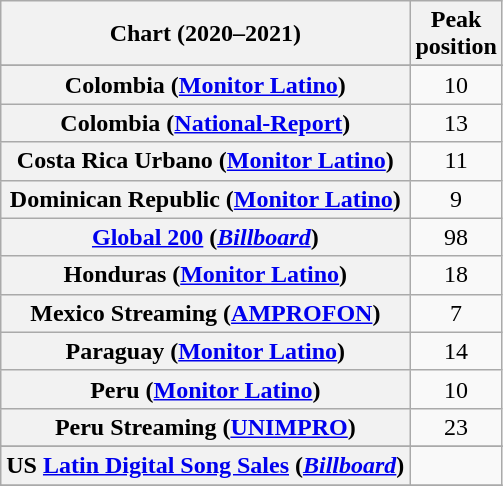<table class="wikitable sortable plainrowheaders" style="text-align:center">
<tr>
<th scope="col">Chart (2020–2021)</th>
<th scope="col">Peak<br>position</th>
</tr>
<tr>
</tr>
<tr>
<th scope="row">Colombia (<a href='#'>Monitor Latino</a>)</th>
<td>10</td>
</tr>
<tr>
<th scope="row">Colombia (<a href='#'>National-Report</a>)</th>
<td>13</td>
</tr>
<tr>
<th scope="row">Costa Rica Urbano (<a href='#'>Monitor Latino</a>)</th>
<td>11</td>
</tr>
<tr>
<th scope="row">Dominican Republic (<a href='#'>Monitor Latino</a>)</th>
<td>9</td>
</tr>
<tr>
<th scope="row"><a href='#'>Global 200</a> (<em><a href='#'>Billboard</a></em>)</th>
<td>98</td>
</tr>
<tr>
<th scope="row">Honduras (<a href='#'>Monitor Latino</a>)</th>
<td>18</td>
</tr>
<tr>
<th scope="row">Mexico Streaming (<a href='#'>AMPROFON</a>)</th>
<td>7</td>
</tr>
<tr>
<th scope="row">Paraguay (<a href='#'>Monitor Latino</a>)</th>
<td>14</td>
</tr>
<tr>
<th scope="row">Peru (<a href='#'>Monitor Latino</a>)</th>
<td>10</td>
</tr>
<tr>
<th scope="row">Peru Streaming (<a href='#'>UNIMPRO</a>)</th>
<td>23</td>
</tr>
<tr>
</tr>
<tr>
<th scope="row">US <a href='#'>Latin Digital Song Sales</a> (<em><a href='#'>Billboard</a></em>)</th>
<td></td>
</tr>
<tr>
</tr>
</table>
